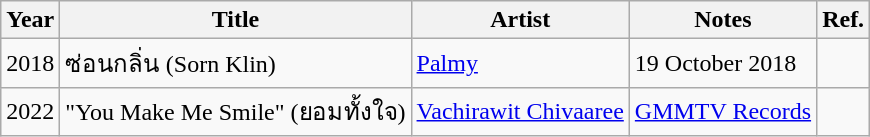<table class="wikitable">
<tr>
<th>Year</th>
<th>Title</th>
<th>Artist</th>
<th>Notes</th>
<th>Ref.</th>
</tr>
<tr>
<td>2018</td>
<td>ซ่อนกลิ่น (Sorn Klin)</td>
<td><a href='#'>Palmy</a></td>
<td>19 October 2018</td>
<td></td>
</tr>
<tr>
<td>2022</td>
<td>"You Make Me Smile" (ยอมทั้งใจ)</td>
<td><a href='#'>Vachirawit Chivaaree</a></td>
<td><a href='#'>GMMTV Records</a></td>
<td></td>
</tr>
</table>
